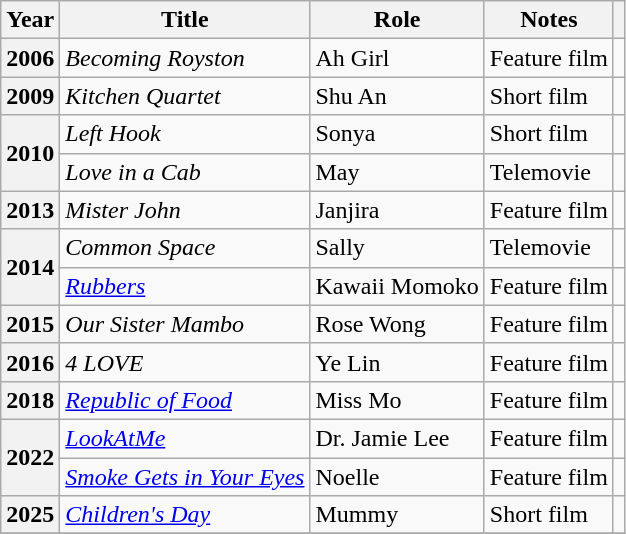<table class="wikitable sortable plainrowheaders">
<tr>
<th scope="col">Year</th>
<th scope="col">Title</th>
<th scope="col">Role</th>
<th scope="col" class="unsortable">Notes</th>
<th scope="col" class="unsortable"></th>
</tr>
<tr>
<th scope="row">2006</th>
<td><em>Becoming Royston</em></td>
<td>Ah Girl</td>
<td>Feature film</td>
<td></td>
</tr>
<tr>
<th scope="row">2009</th>
<td><em>Kitchen Quartet</em></td>
<td>Shu An</td>
<td>Short film</td>
<td></td>
</tr>
<tr>
<th scope="row" rowspan="2">2010</th>
<td><em>Left Hook</em></td>
<td>Sonya</td>
<td>Short film</td>
<td></td>
</tr>
<tr>
<td><em>Love in a Cab</em></td>
<td>May</td>
<td>Telemovie</td>
<td></td>
</tr>
<tr>
<th scope="row">2013</th>
<td><em>Mister John</em></td>
<td>Janjira</td>
<td>Feature film</td>
<td></td>
</tr>
<tr>
<th scope="row" rowspan="2">2014</th>
<td><em>Common Space</em></td>
<td>Sally</td>
<td>Telemovie</td>
<td></td>
</tr>
<tr>
<td><em><a href='#'>Rubbers</a></em></td>
<td>Kawaii Momoko</td>
<td>Feature film</td>
<td></td>
</tr>
<tr>
<th scope="row">2015</th>
<td><em>Our Sister Mambo</em></td>
<td>Rose Wong</td>
<td>Feature film</td>
<td></td>
</tr>
<tr>
<th scope="row">2016</th>
<td><em>4 LOVE</em></td>
<td>Ye Lin</td>
<td>Feature film</td>
<td></td>
</tr>
<tr>
<th scope="row">2018</th>
<td><em><a href='#'>Republic of Food</a></em></td>
<td>Miss Mo</td>
<td>Feature film</td>
<td></td>
</tr>
<tr>
<th scope="row" rowspan="2">2022</th>
<td><em><a href='#'>LookAtMe</a></em></td>
<td>Dr. Jamie Lee</td>
<td>Feature film</td>
<td></td>
</tr>
<tr>
<td><em><a href='#'>Smoke Gets in Your Eyes</a></em></td>
<td>Noelle</td>
<td>Feature film</td>
<td></td>
</tr>
<tr>
<th scope="row">2025</th>
<td><em><a href='#'>Children's Day</a></em></td>
<td>Mummy</td>
<td>Short film</td>
<td></td>
</tr>
<tr>
</tr>
</table>
